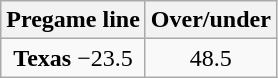<table class="wikitable">
<tr align="center">
<th style=>Pregame line</th>
<th style=>Over/under</th>
</tr>
<tr align="center">
<td><strong>Texas</strong> −23.5</td>
<td>48.5</td>
</tr>
</table>
